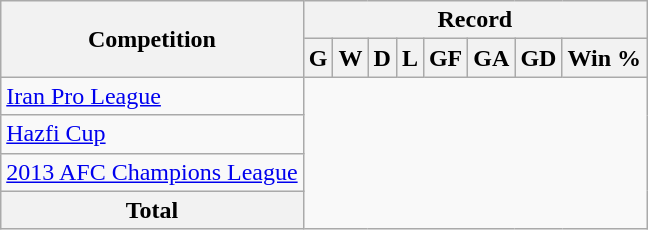<table class="wikitable" style="text-align: center">
<tr>
<th rowspan="2">Competition</th>
<th colspan="9">Record</th>
</tr>
<tr>
<th>G</th>
<th>W</th>
<th>D</th>
<th>L</th>
<th>GF</th>
<th>GA</th>
<th>GD</th>
<th>Win %</th>
</tr>
<tr>
<td style="text-align: left"><a href='#'>Iran Pro League</a><br></td>
</tr>
<tr>
<td style="text-align: left"><a href='#'>Hazfi Cup</a><br></td>
</tr>
<tr>
<td style="text-align: left"><a href='#'>2013 AFC Champions League</a><br></td>
</tr>
<tr>
<th>Total<br></th>
</tr>
</table>
